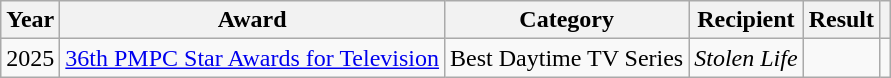<table class="wikitable">
<tr>
<th>Year</th>
<th>Award</th>
<th>Category</th>
<th>Recipient</th>
<th>Result</th>
<th></th>
</tr>
<tr>
<td>2025</td>
<td><a href='#'>36th PMPC Star Awards for Television</a></td>
<td>Best Daytime TV Series</td>
<td><em>Stolen Life</em></td>
<td></td>
<td></td>
</tr>
</table>
